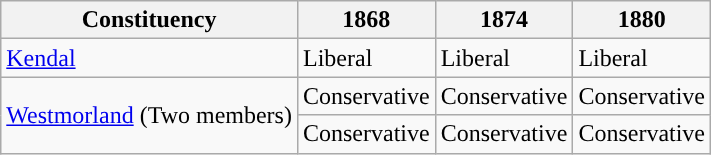<table class="wikitable">
<tr>
<th>Constituency</th>
<th>1868</th>
<th>1874</th>
<th>1880</th>
</tr>
<tr>
<td><a href='#'>Kendal</a></td>
<td>Liberal</td>
<td>Liberal</td>
<td>Liberal</td>
</tr>
<tr>
<td rowspan="2"><a href='#'>Westmorland</a> (Two members)</td>
<td>Conservative</td>
<td>Conservative</td>
<td>Conservative</td>
</tr>
<tr>
<td>Conservative</td>
<td>Conservative</td>
<td>Conservative</td>
</tr>
</table>
